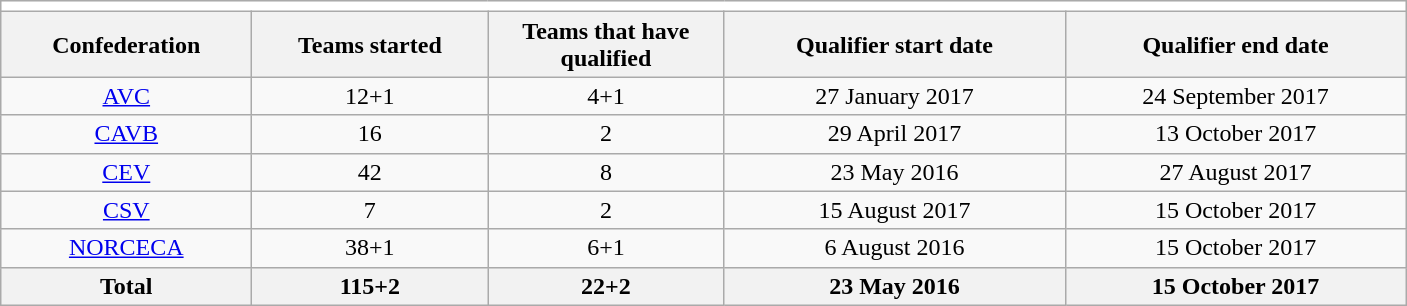<table class="wikitable" style="text-align: center;">
<tr>
<td colspan=10 bgcolor=white></td>
</tr>
<tr>
<th width=160>Confederation</th>
<th width=150>Teams started</th>
<th width=150>Teams that have qualified</th>
<th width=220>Qualifier start date</th>
<th width=220>Qualifier end date</th>
</tr>
<tr>
<td><a href='#'>AVC</a></td>
<td>12+1</td>
<td>4+1</td>
<td>27 January 2017</td>
<td>24 September 2017</td>
</tr>
<tr>
<td><a href='#'>CAVB</a></td>
<td>16</td>
<td>2</td>
<td>29 April 2017</td>
<td>13 October 2017</td>
</tr>
<tr>
<td><a href='#'>CEV</a></td>
<td>42</td>
<td>8</td>
<td>23 May 2016</td>
<td>27 August 2017</td>
</tr>
<tr>
<td><a href='#'>CSV</a></td>
<td>7</td>
<td>2</td>
<td>15 August 2017</td>
<td>15 October 2017</td>
</tr>
<tr>
<td><a href='#'>NORCECA</a></td>
<td>38+1</td>
<td>6+1</td>
<td>6 August 2016</td>
<td>15 October 2017</td>
</tr>
<tr>
<th>Total</th>
<th>115+2</th>
<th>22+2</th>
<th>23 May 2016</th>
<th>15 October 2017</th>
</tr>
</table>
